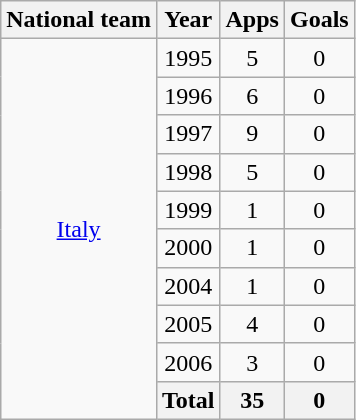<table class="wikitable" style="text-align:center">
<tr>
<th>National team</th>
<th>Year</th>
<th>Apps</th>
<th>Goals</th>
</tr>
<tr>
<td rowspan="10"><a href='#'>Italy</a></td>
<td>1995</td>
<td>5</td>
<td>0</td>
</tr>
<tr>
<td>1996</td>
<td>6</td>
<td>0</td>
</tr>
<tr>
<td>1997</td>
<td>9</td>
<td>0</td>
</tr>
<tr>
<td>1998</td>
<td>5</td>
<td>0</td>
</tr>
<tr>
<td>1999</td>
<td>1</td>
<td>0</td>
</tr>
<tr>
<td>2000</td>
<td>1</td>
<td>0</td>
</tr>
<tr>
<td>2004</td>
<td>1</td>
<td>0</td>
</tr>
<tr>
<td>2005</td>
<td>4</td>
<td>0</td>
</tr>
<tr>
<td>2006</td>
<td>3</td>
<td>0</td>
</tr>
<tr>
<th>Total</th>
<th>35</th>
<th>0</th>
</tr>
</table>
